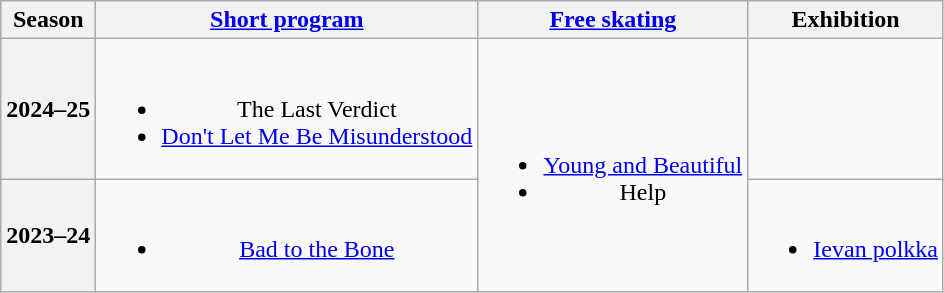<table class=wikitable style=text-align:center>
<tr>
<th>Season</th>
<th><a href='#'>Short program</a></th>
<th><a href='#'>Free skating</a></th>
<th>Exhibition</th>
</tr>
<tr>
<th>2024–25 <br> </th>
<td><br><ul><li>The Last Verdict <br></li><li><a href='#'>Don't Let Me Be Misunderstood</a> <br></li></ul></td>
<td rowspan=2><br><ul><li><a href='#'>Young and Beautiful</a> <br> </li><li>Help <br> </li></ul></td>
<td></td>
</tr>
<tr>
<th>2023–24 <br></th>
<td><br><ul><li><a href='#'>Bad to the Bone</a> <br> </li></ul></td>
<td><br><ul><li><a href='#'>Ievan polkka</a> <br> </li></ul></td>
</tr>
</table>
